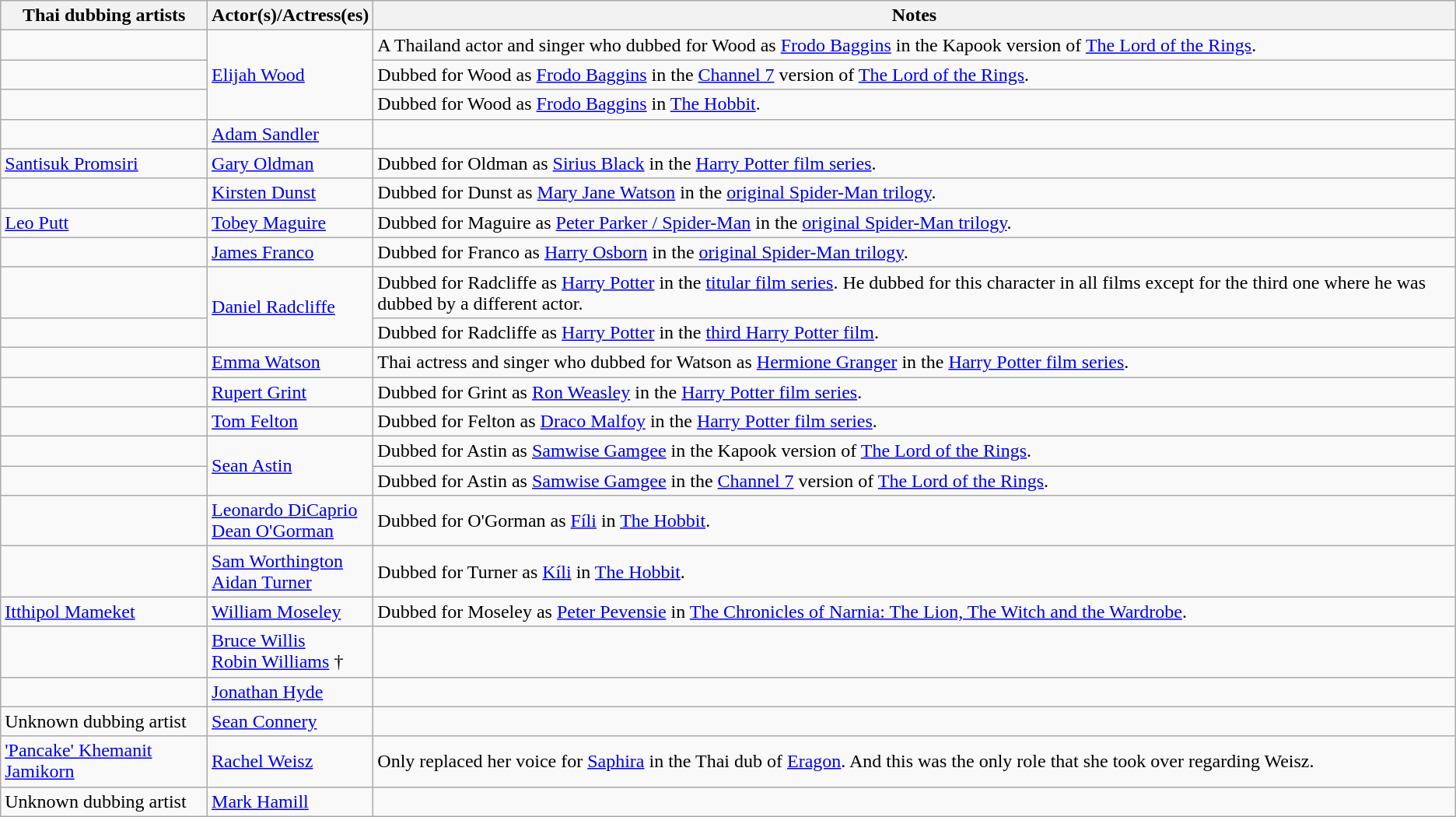<table class="wikitable collapsible collapsed">
<tr>
<th>Thai dubbing artists</th>
<th>Actor(s)/Actress(es)</th>
<th>Notes</th>
</tr>
<tr>
<td></td>
<td rowspan="3"><a href='#'>Elijah Wood</a></td>
<td>A Thailand actor and singer who dubbed for Wood as <a href='#'>Frodo Baggins</a> in the Kapook version of <a href='#'>The Lord of the Rings</a>.</td>
</tr>
<tr>
<td></td>
<td>Dubbed for Wood as <a href='#'>Frodo Baggins</a> in the <a href='#'>Channel 7</a> version of <a href='#'>The Lord of the Rings</a>.</td>
</tr>
<tr>
<td></td>
<td>Dubbed for Wood as <a href='#'>Frodo Baggins</a> in <a href='#'>The Hobbit</a>.</td>
</tr>
<tr>
<td></td>
<td><a href='#'>Adam Sandler</a></td>
<td></td>
</tr>
<tr>
<td><a href='#'>Santisuk Promsiri</a></td>
<td><a href='#'>Gary Oldman</a></td>
<td>Dubbed for Oldman as <a href='#'>Sirius Black</a> in the <a href='#'>Harry Potter film series</a>.</td>
</tr>
<tr>
<td></td>
<td><a href='#'>Kirsten Dunst</a></td>
<td>Dubbed for Dunst as <a href='#'>Mary Jane Watson</a> in the <a href='#'>original Spider-Man trilogy</a>.</td>
</tr>
<tr>
<td><a href='#'>Leo Putt</a></td>
<td><a href='#'>Tobey Maguire</a></td>
<td>Dubbed for Maguire as <a href='#'>Peter Parker / Spider-Man</a> in the <a href='#'>original Spider-Man trilogy</a>.</td>
</tr>
<tr>
<td></td>
<td><a href='#'>James Franco</a></td>
<td>Dubbed for Franco as <a href='#'>Harry Osborn</a> in the <a href='#'>original Spider-Man trilogy</a>.</td>
</tr>
<tr>
<td></td>
<td rowspan="2"><a href='#'>Daniel Radcliffe</a></td>
<td>Dubbed for Radcliffe as <a href='#'>Harry Potter</a> in the <a href='#'>titular film series</a>. He dubbed for this character in all films except for the third one where he was dubbed by a different actor.</td>
</tr>
<tr>
<td></td>
<td>Dubbed for Radcliffe as <a href='#'>Harry Potter</a> in the <a href='#'>third Harry Potter film</a>.</td>
</tr>
<tr>
<td></td>
<td><a href='#'>Emma Watson</a></td>
<td>Thai actress and singer who dubbed for Watson as <a href='#'>Hermione Granger</a> in the <a href='#'>Harry Potter film series</a>.</td>
</tr>
<tr>
<td></td>
<td><a href='#'>Rupert Grint</a></td>
<td>Dubbed for Grint as <a href='#'>Ron Weasley</a> in the <a href='#'>Harry Potter film series</a>.</td>
</tr>
<tr>
<td></td>
<td><a href='#'>Tom Felton</a></td>
<td>Dubbed for Felton as <a href='#'>Draco Malfoy</a> in the <a href='#'>Harry Potter film series</a>.</td>
</tr>
<tr>
<td></td>
<td rowspan="2"><a href='#'>Sean Astin</a></td>
<td>Dubbed for Astin as <a href='#'>Samwise Gamgee</a> in the Kapook version of <a href='#'>The Lord of the Rings</a>.</td>
</tr>
<tr>
<td></td>
<td>Dubbed for Astin as <a href='#'>Samwise Gamgee</a> in the <a href='#'>Channel 7</a> version of <a href='#'>The Lord of the Rings</a>.</td>
</tr>
<tr>
<td></td>
<td><a href='#'>Leonardo DiCaprio</a><br><a href='#'>Dean O'Gorman</a></td>
<td>Dubbed for O'Gorman as <a href='#'>Fíli</a> in <a href='#'>The Hobbit</a>.</td>
</tr>
<tr>
<td></td>
<td><a href='#'>Sam Worthington</a><br><a href='#'>Aidan Turner</a></td>
<td>Dubbed for Turner as <a href='#'>Kíli</a> in <a href='#'>The Hobbit</a>.</td>
</tr>
<tr>
<td><a href='#'>Itthipol Mameket</a></td>
<td><a href='#'>William Moseley</a></td>
<td>Dubbed for Moseley as <a href='#'>Peter Pevensie</a> in <a href='#'>The Chronicles of Narnia: The Lion, The Witch and the Wardrobe</a>.</td>
</tr>
<tr>
<td></td>
<td><a href='#'>Bruce Willis</a><br><a href='#'>Robin Williams</a> †</td>
<td></td>
</tr>
<tr>
<td></td>
<td><a href='#'>Jonathan Hyde</a></td>
<td></td>
</tr>
<tr>
<td>Unknown dubbing artist</td>
<td><a href='#'>Sean Connery</a></td>
<td></td>
</tr>
<tr>
<td><a href='#'>'Pancake' Khemanit Jamikorn</a></td>
<td><a href='#'>Rachel Weisz</a></td>
<td>Only replaced her voice for <a href='#'>Saphira</a> in the Thai dub of <a href='#'>Eragon</a>. And this was the only role that she took over regarding Weisz.</td>
</tr>
<tr>
<td>Unknown dubbing artist</td>
<td><a href='#'>Mark Hamill</a></td>
<td></td>
</tr>
</table>
